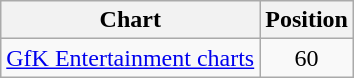<table class="wikitable plainrowheaders sortable" style="text-align:center">
<tr>
<th>Chart</th>
<th>Position</th>
</tr>
<tr>
<td><a href='#'>GfK Entertainment charts</a></td>
<td>60</td>
</tr>
</table>
